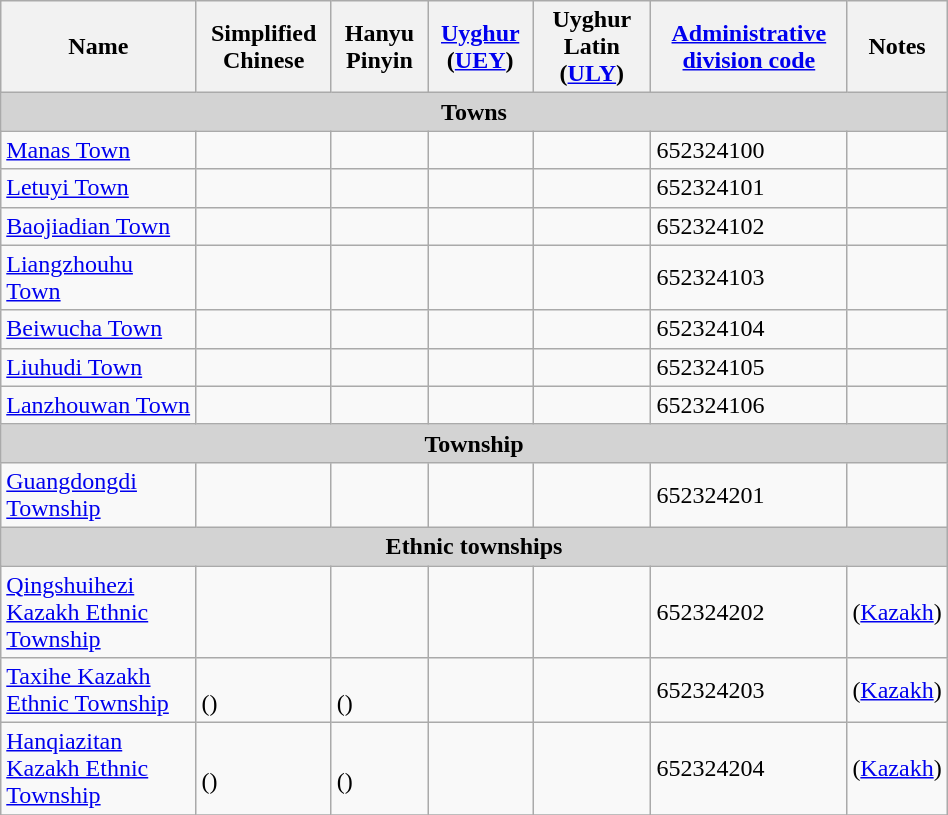<table class="wikitable" align="center" style="width:50%; border="1">
<tr>
<th>Name</th>
<th>Simplified Chinese</th>
<th>Hanyu Pinyin</th>
<th><a href='#'>Uyghur</a> (<a href='#'>UEY</a>)</th>
<th>Uyghur Latin (<a href='#'>ULY</a>)</th>
<th><a href='#'>Administrative division code</a></th>
<th>Notes</th>
</tr>
<tr>
<td colspan="7"  style="text-align:center; background:#d3d3d3;"><strong>Towns</strong></td>
</tr>
<tr --------->
<td><a href='#'>Manas Town</a></td>
<td></td>
<td></td>
<td></td>
<td></td>
<td>652324100</td>
<td></td>
</tr>
<tr>
<td><a href='#'>Letuyi Town</a></td>
<td></td>
<td></td>
<td></td>
<td></td>
<td>652324101</td>
<td></td>
</tr>
<tr>
<td><a href='#'>Baojiadian Town</a></td>
<td></td>
<td></td>
<td></td>
<td></td>
<td>652324102</td>
<td></td>
</tr>
<tr>
<td><a href='#'>Liangzhouhu Town</a></td>
<td></td>
<td></td>
<td></td>
<td></td>
<td>652324103</td>
<td></td>
</tr>
<tr>
<td><a href='#'>Beiwucha Town</a></td>
<td></td>
<td></td>
<td></td>
<td></td>
<td>652324104</td>
<td></td>
</tr>
<tr>
<td><a href='#'>Liuhudi Town</a></td>
<td></td>
<td></td>
<td></td>
<td></td>
<td>652324105</td>
<td></td>
</tr>
<tr>
<td><a href='#'>Lanzhouwan Town</a></td>
<td></td>
<td></td>
<td></td>
<td></td>
<td>652324106</td>
<td></td>
</tr>
<tr>
<td colspan="7"  style="text-align:center; background:#d3d3d3;"><strong>Township</strong></td>
</tr>
<tr --------->
<td><a href='#'>Guangdongdi Township</a></td>
<td></td>
<td></td>
<td></td>
<td></td>
<td>652324201</td>
<td></td>
</tr>
<tr>
<td colspan="7"  style="text-align:center; background:#d3d3d3;"><strong>Ethnic townships</strong></td>
</tr>
<tr --------->
<td><a href='#'>Qingshuihezi Kazakh Ethnic Township</a></td>
<td></td>
<td></td>
<td></td>
<td></td>
<td>652324202</td>
<td>(<a href='#'>Kazakh</a>)<br></td>
</tr>
<tr>
<td><a href='#'>Taxihe Kazakh Ethnic Township</a></td>
<td><br>()</td>
<td><br>()</td>
<td></td>
<td></td>
<td>652324203</td>
<td>(<a href='#'>Kazakh</a>)<br></td>
</tr>
<tr>
<td><a href='#'>Hanqiazitan Kazakh Ethnic Township</a></td>
<td><br>()</td>
<td><br>()</td>
<td></td>
<td></td>
<td>652324204</td>
<td>(<a href='#'>Kazakh</a>)<br></td>
</tr>
<tr>
</tr>
</table>
